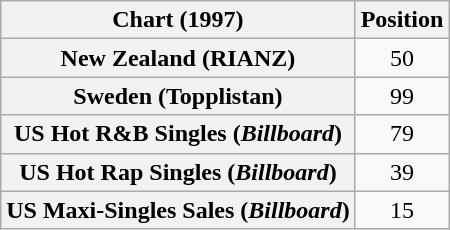<table class="wikitable sortable plainrowheaders" style="text-align:center">
<tr>
<th scope="col">Chart (1997)</th>
<th scope="col">Position</th>
</tr>
<tr>
<th scope="row">New Zealand (RIANZ)</th>
<td>50</td>
</tr>
<tr>
<th scope="row">Sweden (Topplistan)</th>
<td>99</td>
</tr>
<tr>
<th scope="row">US Hot R&B Singles (<em>Billboard</em>)</th>
<td>79</td>
</tr>
<tr>
<th scope="row">US Hot Rap Singles (<em>Billboard</em>)</th>
<td>39</td>
</tr>
<tr>
<th scope="row">US Maxi-Singles Sales (<em>Billboard</em>)</th>
<td>15</td>
</tr>
</table>
